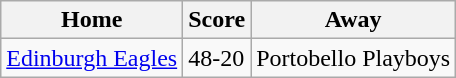<table class="wikitable">
<tr>
<th>Home</th>
<th>Score</th>
<th>Away</th>
</tr>
<tr>
<td><a href='#'>Edinburgh Eagles</a></td>
<td>48-20</td>
<td>Portobello Playboys</td>
</tr>
</table>
